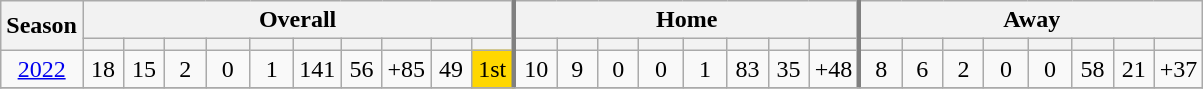<table class="wikitable" style="text-align: center">
<tr>
<th rowspan="2" style="width:40px">Season</th>
<th colspan="10" style="border-right:3px solid grey;">Overall</th>
<th colspan="8"  style="border-right:3px solid grey;">Home</th>
<th colspan="8">Away</th>
</tr>
<tr>
<th width="20px"></th>
<th width="20px"></th>
<th width="20px"></th>
<th width="22px"></th>
<th width="22px"></th>
<th width="20px"></th>
<th width="20px"></th>
<th width="22px"></th>
<th width="20px"></th>
<th width="20px"  style="border-right:3px solid grey;"></th>
<th width="20px"></th>
<th width="20px"></th>
<th width="20px"></th>
<th width="22px"></th>
<th width="22px"></th>
<th width="20px"></th>
<th width="20px"></th>
<th width="22px"  style="border-right:3px solid grey;"></th>
<th width="20px"></th>
<th width="20px"></th>
<th width="20px"></th>
<th width="22px"></th>
<th width="22px"></th>
<th width="20px"></th>
<th width="20px"></th>
<th width="22px"></th>
</tr>
<tr>
<td><a href='#'>2022</a></td>
<td>18</td>
<td>15</td>
<td>2</td>
<td>0</td>
<td>1</td>
<td>141</td>
<td>56</td>
<td>+85</td>
<td>49</td>
<td style="border-right:3px solid grey;" bgcolor="gold">1st</td>
<td>10</td>
<td>9</td>
<td>0</td>
<td>0</td>
<td>1</td>
<td>83</td>
<td>35</td>
<td style="border-right:3px solid grey;">+48</td>
<td>8</td>
<td>6</td>
<td>2</td>
<td>0</td>
<td>0</td>
<td>58</td>
<td>21</td>
<td>+37</td>
</tr>
<tr>
</tr>
</table>
